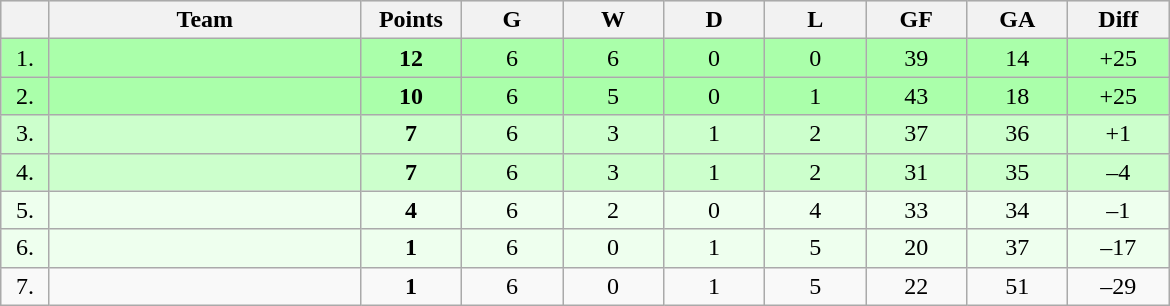<table class=wikitable style="text-align:center">
<tr style="background:#dcdcdc;">
<th style="width:25px;"></th>
<th style="width:200px;">Team</th>
<th width="60">Points</th>
<th width="60">G</th>
<th width="60">W</th>
<th width="60">D</th>
<th width="60">L</th>
<th width="60">GF</th>
<th width="60">GA</th>
<th width="60">Diff</th>
</tr>
<tr style="background:#afa;">
<td>1.</td>
<td align=left></td>
<td><strong>12</strong></td>
<td>6</td>
<td>6</td>
<td>0</td>
<td>0</td>
<td>39</td>
<td>14</td>
<td>+25</td>
</tr>
<tr style="background:#afa;">
<td>2.</td>
<td align=left></td>
<td><strong>10</strong></td>
<td>6</td>
<td>5</td>
<td>0</td>
<td>1</td>
<td>43</td>
<td>18</td>
<td>+25</td>
</tr>
<tr style="background:#cfc;">
<td>3.</td>
<td align=left></td>
<td><strong>7</strong></td>
<td>6</td>
<td>3</td>
<td>1</td>
<td>2</td>
<td>37</td>
<td>36</td>
<td>+1</td>
</tr>
<tr style="background:#cfc;">
<td>4.</td>
<td align=left></td>
<td><strong>7</strong></td>
<td>6</td>
<td>3</td>
<td>1</td>
<td>2</td>
<td>31</td>
<td>35</td>
<td>–4</td>
</tr>
<tr style="background:#efe;">
<td>5.</td>
<td align=left></td>
<td><strong>4</strong></td>
<td>6</td>
<td>2</td>
<td>0</td>
<td>4</td>
<td>33</td>
<td>34</td>
<td>–1</td>
</tr>
<tr style="background:#efe;">
<td>6.</td>
<td align=left></td>
<td><strong>1</strong></td>
<td>6</td>
<td>0</td>
<td>1</td>
<td>5</td>
<td>20</td>
<td>37</td>
<td>–17</td>
</tr>
<tr>
<td>7.</td>
<td align=left></td>
<td><strong>1</strong></td>
<td>6</td>
<td>0</td>
<td>1</td>
<td>5</td>
<td>22</td>
<td>51</td>
<td>–29</td>
</tr>
</table>
